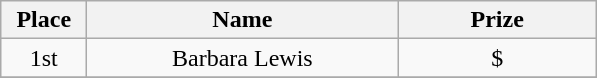<table class="wikitable">
<tr>
<th width="50">Place</th>
<th width="200">Name</th>
<th width="125">Prize</th>
</tr>
<tr>
<td align = "center">1st</td>
<td align = "center">Barbara Lewis</td>
<td align = "center">$</td>
</tr>
<tr>
</tr>
</table>
